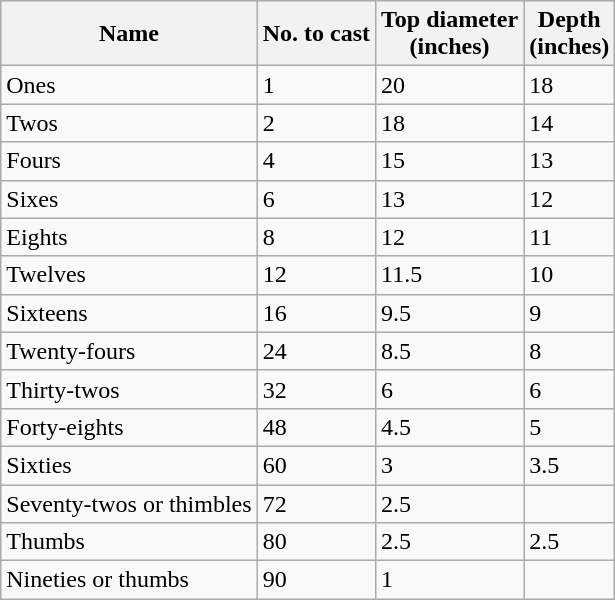<table class="wikitable sortable">
<tr>
<th>Name</th>
<th>No. to cast</th>
<th>Top diameter <br>(inches)</th>
<th>Depth <br>(inches)</th>
</tr>
<tr>
<td>Ones</td>
<td>1</td>
<td>20</td>
<td>18</td>
</tr>
<tr>
<td>Twos</td>
<td>2</td>
<td>18</td>
<td>14</td>
</tr>
<tr>
<td>Fours</td>
<td>4</td>
<td>15</td>
<td>13</td>
</tr>
<tr>
<td>Sixes</td>
<td>6</td>
<td>13</td>
<td>12</td>
</tr>
<tr>
<td>Eights</td>
<td>8</td>
<td>12</td>
<td>11</td>
</tr>
<tr>
<td>Twelves</td>
<td>12</td>
<td>11.5</td>
<td>10</td>
</tr>
<tr>
<td>Sixteens</td>
<td>16</td>
<td>9.5</td>
<td>9</td>
</tr>
<tr>
<td>Twenty-fours</td>
<td>24</td>
<td>8.5</td>
<td>8</td>
</tr>
<tr>
<td>Thirty-twos</td>
<td>32</td>
<td>6</td>
<td>6</td>
</tr>
<tr>
<td>Forty-eights</td>
<td>48</td>
<td>4.5</td>
<td>5</td>
</tr>
<tr>
<td>Sixties</td>
<td>60</td>
<td>3</td>
<td>3.5</td>
</tr>
<tr>
<td>Seventy-twos or thimbles</td>
<td>72</td>
<td>2.5</td>
<td></td>
</tr>
<tr>
<td>Thumbs</td>
<td>80</td>
<td>2.5</td>
<td>2.5</td>
</tr>
<tr>
<td>Nineties or thumbs</td>
<td>90</td>
<td>1</td>
<td></td>
</tr>
</table>
